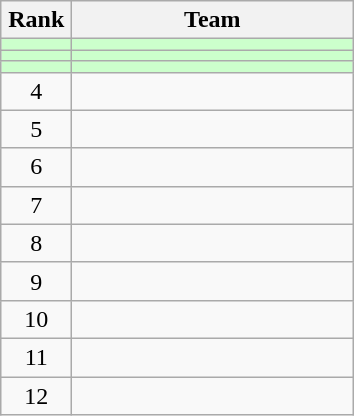<table class="wikitable" style="text-align: center;">
<tr>
<th width=40>Rank</th>
<th width=180>Team</th>
</tr>
<tr bgcolor=#ccffcc>
<td></td>
<td style="text-align:left;"></td>
</tr>
<tr bgcolor=#ccffcc>
<td></td>
<td style="text-align:left;"></td>
</tr>
<tr bgcolor=#ccffcc>
<td></td>
<td style="text-align:left;"></td>
</tr>
<tr>
<td>4</td>
<td style="text-align:left;"></td>
</tr>
<tr>
<td>5</td>
<td style="text-align:left;"></td>
</tr>
<tr>
<td>6</td>
<td style="text-align:left;"></td>
</tr>
<tr>
<td>7</td>
<td style="text-align:left;"></td>
</tr>
<tr>
<td>8</td>
<td style="text-align:left;"></td>
</tr>
<tr>
<td>9</td>
<td style="text-align:left;"></td>
</tr>
<tr>
<td>10</td>
<td style="text-align:left;"></td>
</tr>
<tr>
<td>11</td>
<td style="text-align:left;"></td>
</tr>
<tr>
<td>12</td>
<td style="text-align:left;"></td>
</tr>
</table>
